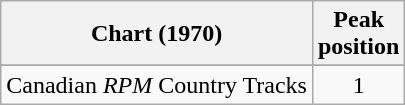<table class="wikitable sortable">
<tr>
<th>Chart (1970)</th>
<th>Peak<br>position</th>
</tr>
<tr>
</tr>
<tr>
</tr>
<tr>
<td>Canadian <em>RPM</em> Country Tracks</td>
<td align="center">1</td>
</tr>
</table>
